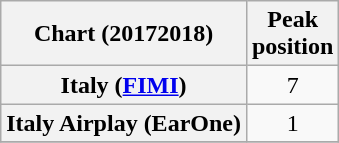<table class="wikitable sortable plainrowheaders" style="text-align:center">
<tr>
<th scope="col">Chart (20172018)</th>
<th scope="col">Peak<br>position</th>
</tr>
<tr>
<th scope="row">Italy (<a href='#'>FIMI</a>)</th>
<td>7</td>
</tr>
<tr>
<th scope="row">Italy Airplay (EarOne)</th>
<td>1</td>
</tr>
<tr>
</tr>
</table>
